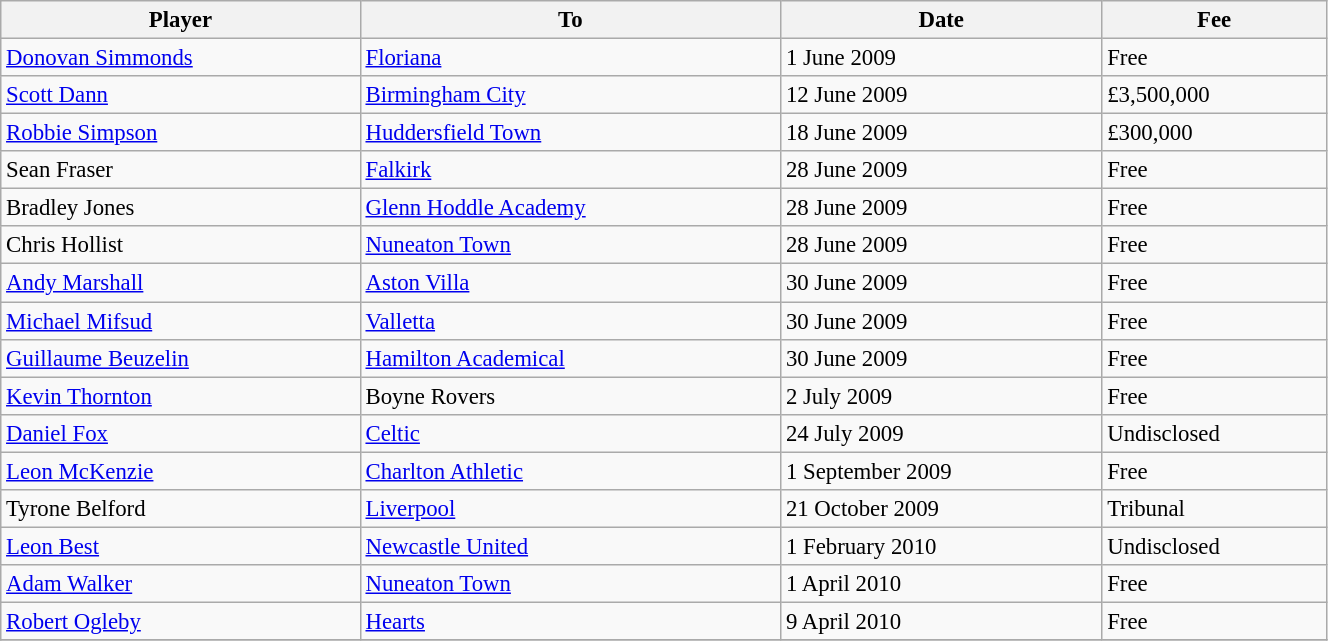<table class="wikitable sortable" style="text-align:center; font-size:95%;width:70%; text-align:left">
<tr>
<th><strong>Player</strong></th>
<th><strong>To</strong></th>
<th><strong>Date</strong></th>
<th><strong>Fee</strong></th>
</tr>
<tr --->
<td> <a href='#'>Donovan Simmonds</a></td>
<td><a href='#'>Floriana</a></td>
<td>1 June 2009</td>
<td>Free</td>
</tr>
<tr --->
<td> <a href='#'>Scott Dann</a></td>
<td><a href='#'>Birmingham City</a></td>
<td>12 June 2009</td>
<td>£3,500,000</td>
</tr>
<tr --->
<td> <a href='#'>Robbie Simpson</a></td>
<td><a href='#'>Huddersfield Town</a></td>
<td>18 June 2009</td>
<td>£300,000</td>
</tr>
<tr --->
<td> Sean Fraser</td>
<td><a href='#'>Falkirk</a></td>
<td>28 June 2009</td>
<td>Free</td>
</tr>
<tr --->
<td> Bradley Jones</td>
<td><a href='#'>Glenn Hoddle Academy</a></td>
<td>28 June 2009</td>
<td>Free</td>
</tr>
<tr --->
<td> Chris Hollist</td>
<td><a href='#'>Nuneaton Town</a></td>
<td>28 June 2009</td>
<td>Free</td>
</tr>
<tr --->
<td> <a href='#'>Andy Marshall</a></td>
<td><a href='#'>Aston Villa</a></td>
<td>30 June 2009</td>
<td>Free</td>
</tr>
<tr --->
<td> <a href='#'>Michael Mifsud</a></td>
<td><a href='#'>Valletta</a></td>
<td>30 June 2009</td>
<td>Free</td>
</tr>
<tr --->
<td> <a href='#'>Guillaume Beuzelin</a></td>
<td><a href='#'>Hamilton Academical</a></td>
<td>30 June 2009</td>
<td>Free</td>
</tr>
<tr --->
<td> <a href='#'>Kevin Thornton</a></td>
<td>Boyne Rovers</td>
<td>2 July 2009</td>
<td>Free</td>
</tr>
<tr --->
<td> <a href='#'>Daniel Fox</a></td>
<td><a href='#'>Celtic</a></td>
<td>24 July 2009</td>
<td>Undisclosed</td>
</tr>
<tr --->
<td> <a href='#'>Leon McKenzie</a></td>
<td><a href='#'>Charlton Athletic</a></td>
<td>1 September 2009</td>
<td>Free</td>
</tr>
<tr --->
<td> Tyrone Belford</td>
<td><a href='#'>Liverpool</a></td>
<td>21 October 2009</td>
<td>Tribunal</td>
</tr>
<tr --->
<td> <a href='#'>Leon Best</a></td>
<td><a href='#'>Newcastle United</a></td>
<td>1 February 2010</td>
<td>Undisclosed</td>
</tr>
<tr --->
<td> <a href='#'>Adam Walker</a></td>
<td><a href='#'>Nuneaton Town</a></td>
<td>1 April 2010</td>
<td>Free</td>
</tr>
<tr --->
<td> <a href='#'>Robert Ogleby</a></td>
<td><a href='#'>Hearts</a></td>
<td>9 April 2010</td>
<td>Free</td>
</tr>
<tr --->
</tr>
</table>
